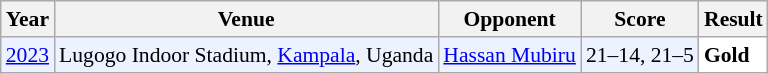<table class="sortable wikitable" style="font-size: 90%;">
<tr>
<th>Year</th>
<th>Venue</th>
<th>Opponent</th>
<th>Score</th>
<th>Result</th>
</tr>
<tr style="background:#ECF2FF">
<td align="center"><a href='#'>2023</a></td>
<td align="left">Lugogo Indoor Stadium, <a href='#'>Kampala</a>, Uganda</td>
<td align="left"> <a href='#'>Hassan Mubiru</a></td>
<td align="left">21–14, 21–5</td>
<td style="text-align:left; background:white"> <strong>Gold</strong></td>
</tr>
</table>
